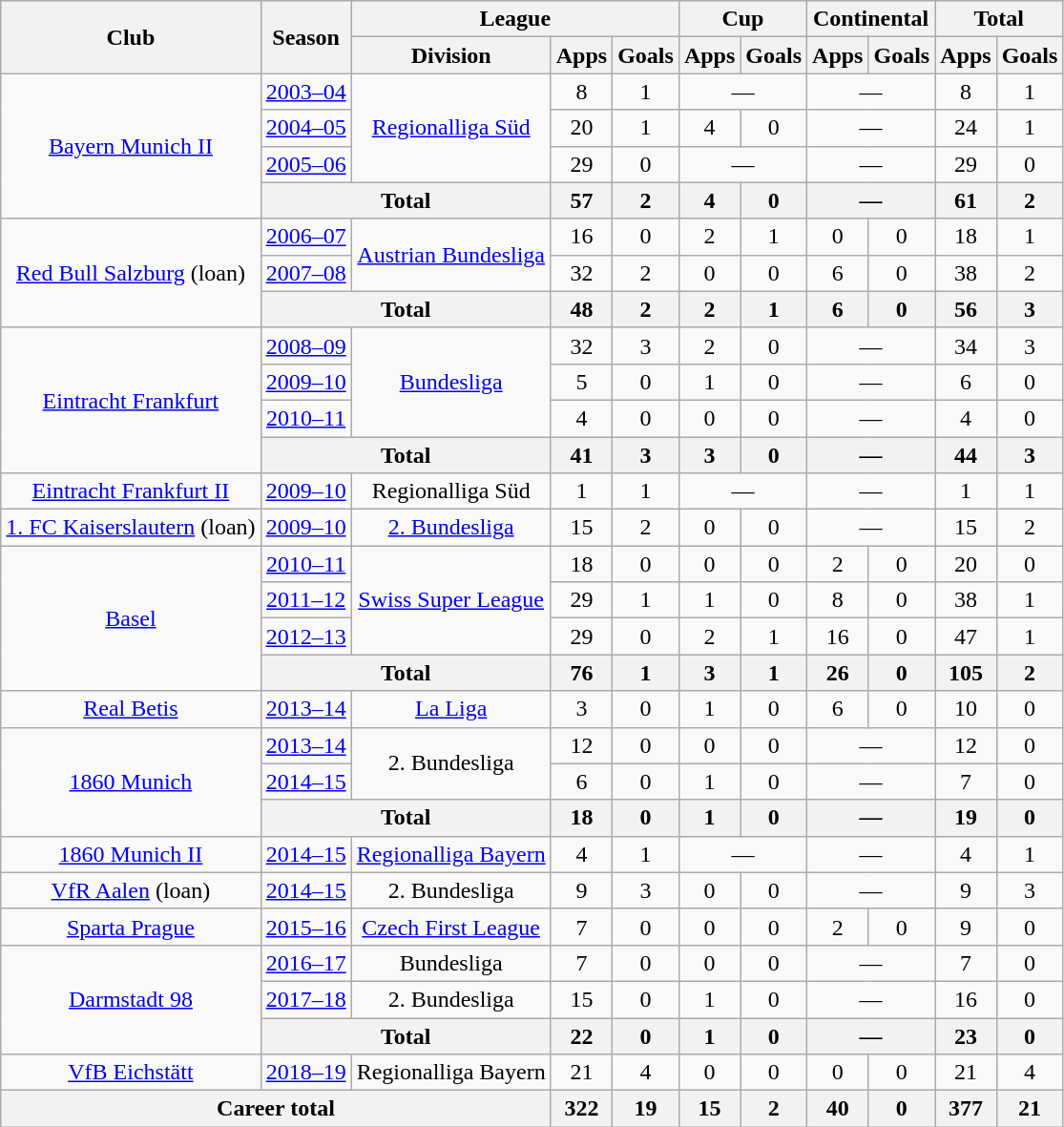<table class="wikitable" style="text-align:center">
<tr>
<th rowspan="2">Club</th>
<th rowspan="2">Season</th>
<th colspan="3">League</th>
<th colspan="2">Cup</th>
<th colspan="2">Continental</th>
<th colspan="2">Total</th>
</tr>
<tr>
<th>Division</th>
<th>Apps</th>
<th>Goals</th>
<th>Apps</th>
<th>Goals</th>
<th>Apps</th>
<th>Goals</th>
<th>Apps</th>
<th>Goals</th>
</tr>
<tr>
<td rowspan="4"><a href='#'>Bayern Munich II</a></td>
<td><a href='#'>2003–04</a></td>
<td rowspan="3"><a href='#'>Regionalliga Süd</a></td>
<td>8</td>
<td>1</td>
<td colspan="2">—</td>
<td colspan="2">—</td>
<td>8</td>
<td>1</td>
</tr>
<tr>
<td><a href='#'>2004–05</a></td>
<td>20</td>
<td>1</td>
<td>4</td>
<td>0</td>
<td colspan="2">—</td>
<td>24</td>
<td>1</td>
</tr>
<tr>
<td><a href='#'>2005–06</a></td>
<td>29</td>
<td>0</td>
<td colspan="2">—</td>
<td colspan="2">—</td>
<td>29</td>
<td>0</td>
</tr>
<tr>
<th colspan="2">Total</th>
<th>57</th>
<th>2</th>
<th>4</th>
<th>0</th>
<th colspan="2">—</th>
<th>61</th>
<th>2</th>
</tr>
<tr>
<td rowspan="3"><a href='#'>Red Bull Salzburg</a> (loan)</td>
<td><a href='#'>2006–07</a></td>
<td rowspan="2"><a href='#'>Austrian Bundesliga</a></td>
<td>16</td>
<td>0</td>
<td>2</td>
<td>1</td>
<td>0</td>
<td>0</td>
<td>18</td>
<td>1</td>
</tr>
<tr>
<td><a href='#'>2007–08</a></td>
<td>32</td>
<td>2</td>
<td>0</td>
<td>0</td>
<td>6</td>
<td>0</td>
<td>38</td>
<td>2</td>
</tr>
<tr>
<th colspan="2">Total</th>
<th>48</th>
<th>2</th>
<th>2</th>
<th>1</th>
<th>6</th>
<th>0</th>
<th>56</th>
<th>3</th>
</tr>
<tr>
<td rowspan="4"><a href='#'>Eintracht Frankfurt</a></td>
<td><a href='#'>2008–09</a></td>
<td rowspan="3"><a href='#'>Bundesliga</a></td>
<td>32</td>
<td>3</td>
<td>2</td>
<td>0</td>
<td colspan="2">—</td>
<td>34</td>
<td>3</td>
</tr>
<tr>
<td><a href='#'>2009–10</a></td>
<td>5</td>
<td>0</td>
<td>1</td>
<td>0</td>
<td colspan="2">—</td>
<td>6</td>
<td>0</td>
</tr>
<tr>
<td><a href='#'>2010–11</a></td>
<td>4</td>
<td>0</td>
<td>0</td>
<td>0</td>
<td colspan="2">—</td>
<td>4</td>
<td>0</td>
</tr>
<tr>
<th colspan="2">Total</th>
<th>41</th>
<th>3</th>
<th>3</th>
<th>0</th>
<th colspan="2">—</th>
<th>44</th>
<th>3</th>
</tr>
<tr>
<td><a href='#'>Eintracht Frankfurt II</a></td>
<td><a href='#'>2009–10</a></td>
<td>Regionalliga Süd</td>
<td>1</td>
<td>1</td>
<td colspan="2">—</td>
<td colspan="2">—</td>
<td>1</td>
<td>1</td>
</tr>
<tr>
<td><a href='#'>1. FC Kaiserslautern</a> (loan)</td>
<td><a href='#'>2009–10</a></td>
<td><a href='#'>2. Bundesliga</a></td>
<td>15</td>
<td>2</td>
<td>0</td>
<td>0</td>
<td colspan="2">—</td>
<td>15</td>
<td>2</td>
</tr>
<tr>
<td rowspan="4"><a href='#'>Basel</a></td>
<td><a href='#'>2010–11</a></td>
<td rowspan="3"><a href='#'>Swiss Super League</a></td>
<td>18</td>
<td>0</td>
<td>0</td>
<td>0</td>
<td>2</td>
<td>0</td>
<td>20</td>
<td>0</td>
</tr>
<tr>
<td><a href='#'>2011–12</a></td>
<td>29</td>
<td>1</td>
<td>1</td>
<td>0</td>
<td>8</td>
<td>0</td>
<td>38</td>
<td>1</td>
</tr>
<tr>
<td><a href='#'>2012–13</a></td>
<td>29</td>
<td>0</td>
<td>2</td>
<td>1</td>
<td>16</td>
<td>0</td>
<td>47</td>
<td>1</td>
</tr>
<tr>
<th colspan="2">Total</th>
<th>76</th>
<th>1</th>
<th>3</th>
<th>1</th>
<th>26</th>
<th>0</th>
<th>105</th>
<th>2</th>
</tr>
<tr>
<td><a href='#'>Real Betis</a></td>
<td><a href='#'>2013–14</a></td>
<td><a href='#'>La Liga</a></td>
<td>3</td>
<td>0</td>
<td>1</td>
<td>0</td>
<td>6</td>
<td>0</td>
<td>10</td>
<td>0</td>
</tr>
<tr>
<td rowspan="3"><a href='#'>1860 Munich</a></td>
<td><a href='#'>2013–14</a></td>
<td rowspan="2">2. Bundesliga</td>
<td>12</td>
<td>0</td>
<td>0</td>
<td>0</td>
<td colspan="2">—</td>
<td>12</td>
<td>0</td>
</tr>
<tr>
<td><a href='#'>2014–15</a></td>
<td>6</td>
<td>0</td>
<td>1</td>
<td>0</td>
<td colspan="2">—</td>
<td>7</td>
<td>0</td>
</tr>
<tr>
<th colspan="2">Total</th>
<th>18</th>
<th>0</th>
<th>1</th>
<th>0</th>
<th colspan="2">—</th>
<th>19</th>
<th>0</th>
</tr>
<tr>
<td><a href='#'>1860 Munich II</a></td>
<td><a href='#'>2014–15</a></td>
<td><a href='#'>Regionalliga Bayern</a></td>
<td>4</td>
<td>1</td>
<td colspan="2">—</td>
<td colspan="2">—</td>
<td>4</td>
<td>1</td>
</tr>
<tr>
<td><a href='#'>VfR Aalen</a> (loan)</td>
<td><a href='#'>2014–15</a></td>
<td>2. Bundesliga</td>
<td>9</td>
<td>3</td>
<td>0</td>
<td>0</td>
<td colspan="2">—</td>
<td>9</td>
<td>3</td>
</tr>
<tr>
<td><a href='#'>Sparta Prague</a></td>
<td><a href='#'>2015–16</a></td>
<td><a href='#'>Czech First League</a></td>
<td>7</td>
<td>0</td>
<td>0</td>
<td>0</td>
<td>2</td>
<td>0</td>
<td>9</td>
<td>0</td>
</tr>
<tr>
<td rowspan="3"><a href='#'>Darmstadt 98</a></td>
<td><a href='#'>2016–17</a></td>
<td>Bundesliga</td>
<td>7</td>
<td>0</td>
<td>0</td>
<td>0</td>
<td colspan="2">—</td>
<td>7</td>
<td>0</td>
</tr>
<tr>
<td><a href='#'>2017–18</a></td>
<td>2. Bundesliga</td>
<td>15</td>
<td>0</td>
<td>1</td>
<td>0</td>
<td colspan="2">—</td>
<td>16</td>
<td>0</td>
</tr>
<tr>
<th colspan="2">Total</th>
<th>22</th>
<th>0</th>
<th>1</th>
<th>0</th>
<th colspan="2">—</th>
<th>23</th>
<th>0</th>
</tr>
<tr>
<td><a href='#'>VfB Eichstätt</a></td>
<td><a href='#'>2018–19</a></td>
<td>Regionalliga Bayern</td>
<td>21</td>
<td>4</td>
<td>0</td>
<td>0</td>
<td>0</td>
<td>0</td>
<td>21</td>
<td>4</td>
</tr>
<tr>
<th colspan="3">Career total</th>
<th>322</th>
<th>19</th>
<th>15</th>
<th>2</th>
<th>40</th>
<th>0</th>
<th>377</th>
<th>21</th>
</tr>
</table>
